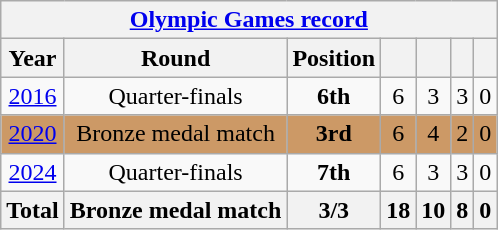<table class="wikitable" style="text-align: center;">
<tr>
<th colspan=7><a href='#'>Olympic Games record</a></th>
</tr>
<tr>
<th>Year</th>
<th>Round</th>
<th>Position</th>
<th></th>
<th></th>
<th></th>
<th></th>
</tr>
<tr>
<td> <a href='#'>2016</a></td>
<td>Quarter-finals</td>
<td><strong>6th</strong></td>
<td>6</td>
<td>3</td>
<td>3</td>
<td>0</td>
</tr>
<tr bgcolor=cc9966>
<td> <a href='#'>2020</a></td>
<td>Bronze medal match</td>
<td><strong>3rd</strong></td>
<td>6</td>
<td>4</td>
<td>2</td>
<td>0</td>
</tr>
<tr>
<td> <a href='#'>2024</a></td>
<td>Quarter-finals</td>
<td><strong>7th</strong></td>
<td>6</td>
<td>3</td>
<td>3</td>
<td>0</td>
</tr>
<tr>
<th>Total</th>
<th>Bronze medal match</th>
<th>3/3</th>
<th>18</th>
<th>10</th>
<th>8</th>
<th>0</th>
</tr>
</table>
